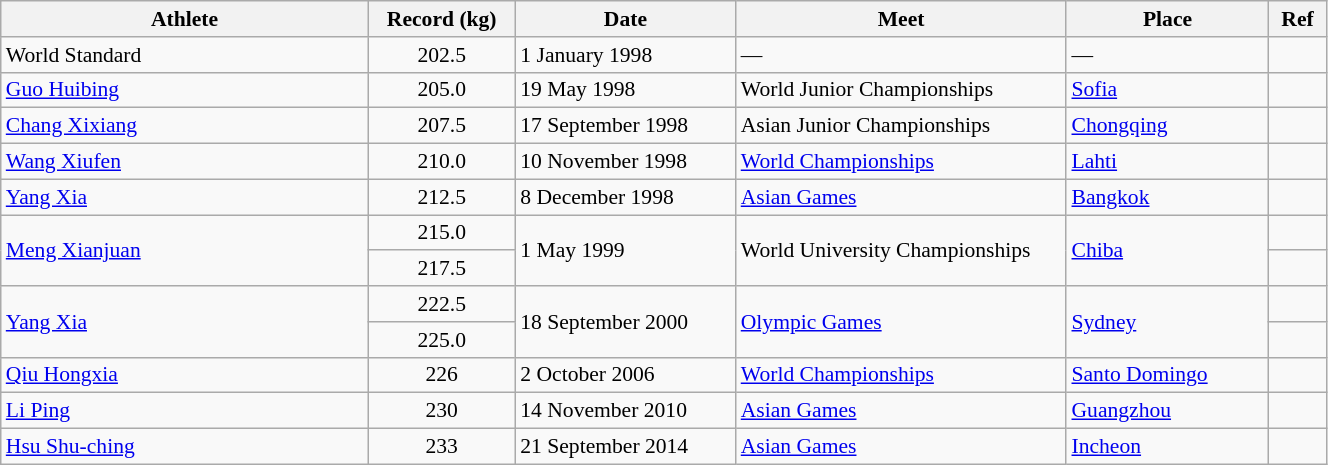<table class="wikitable" style="font-size:90%; width: 70%;">
<tr>
<th width=20%>Athlete</th>
<th width=8%>Record (kg)</th>
<th width=12%>Date</th>
<th width=18%>Meet</th>
<th width=11%>Place</th>
<th width=3%>Ref</th>
</tr>
<tr>
<td>World Standard</td>
<td align="center">202.5</td>
<td>1 January 1998</td>
<td>—</td>
<td>—</td>
<td></td>
</tr>
<tr>
<td> <a href='#'>Guo Huibing</a></td>
<td align="center">205.0</td>
<td>19 May 1998</td>
<td>World Junior Championships</td>
<td><a href='#'>Sofia</a></td>
<td></td>
</tr>
<tr>
<td> <a href='#'>Chang Xixiang</a></td>
<td align="center">207.5</td>
<td>17 September 1998</td>
<td>Asian Junior Championships</td>
<td><a href='#'>Chongqing</a></td>
<td></td>
</tr>
<tr>
<td> <a href='#'>Wang Xiufen</a></td>
<td align="center">210.0</td>
<td>10 November 1998</td>
<td><a href='#'>World Championships</a></td>
<td><a href='#'>Lahti</a></td>
<td></td>
</tr>
<tr>
<td> <a href='#'>Yang Xia</a></td>
<td align="center">212.5</td>
<td>8 December 1998</td>
<td><a href='#'>Asian Games</a></td>
<td><a href='#'>Bangkok</a></td>
<td></td>
</tr>
<tr>
<td rowspan=2> <a href='#'>Meng Xianjuan</a></td>
<td align="center">215.0</td>
<td rowspan=2>1 May 1999</td>
<td rowspan=2>World University Championships</td>
<td rowspan=2><a href='#'>Chiba</a></td>
<td></td>
</tr>
<tr>
<td align="center">217.5</td>
<td></td>
</tr>
<tr>
<td rowspan=2> <a href='#'>Yang Xia</a></td>
<td align="center">222.5</td>
<td rowspan=2>18 September 2000</td>
<td rowspan=2><a href='#'>Olympic Games</a></td>
<td rowspan=2><a href='#'>Sydney</a></td>
<td></td>
</tr>
<tr>
<td align="center">225.0</td>
<td></td>
</tr>
<tr>
<td> <a href='#'>Qiu Hongxia</a></td>
<td align="center">226</td>
<td>2 October 2006</td>
<td><a href='#'>World Championships</a></td>
<td><a href='#'>Santo Domingo</a></td>
<td></td>
</tr>
<tr>
<td> <a href='#'>Li Ping</a></td>
<td align="center">230</td>
<td>14 November 2010</td>
<td><a href='#'>Asian Games</a></td>
<td><a href='#'>Guangzhou</a></td>
<td></td>
</tr>
<tr>
<td> <a href='#'>Hsu Shu-ching</a></td>
<td align="center">233</td>
<td>21 September 2014</td>
<td><a href='#'>Asian Games</a></td>
<td><a href='#'>Incheon</a></td>
<td></td>
</tr>
</table>
